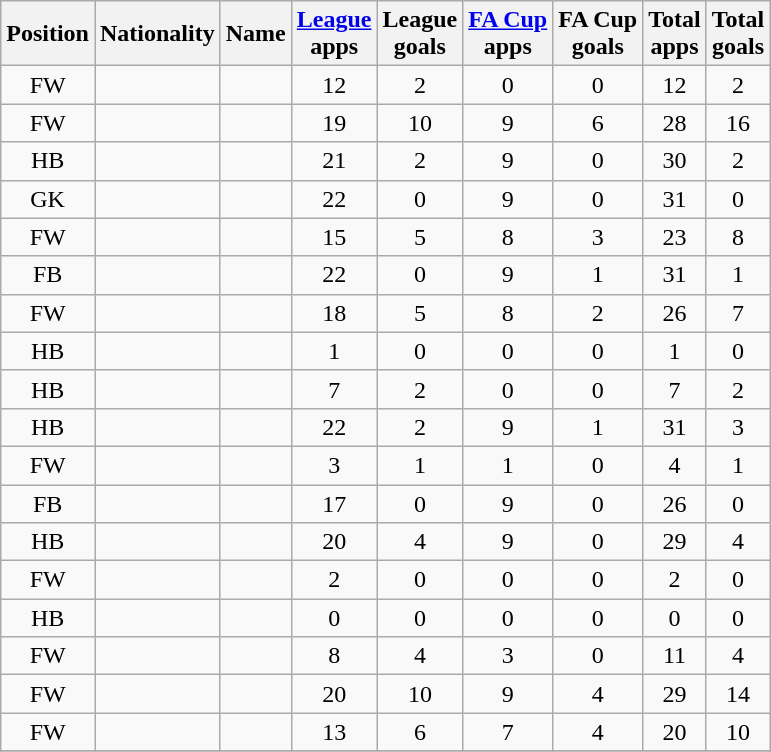<table class="wikitable sortable" style="text-align:center">
<tr>
<th>Position</th>
<th>Nationality</th>
<th>Name</th>
<th><a href='#'>League</a><br>apps</th>
<th>League<br>goals</th>
<th><a href='#'>FA Cup</a><br>apps</th>
<th>FA Cup<br>goals</th>
<th>Total<br>apps</th>
<th>Total<br>goals</th>
</tr>
<tr>
<td>FW</td>
<td></td>
<td align="left"></td>
<td>12</td>
<td>2</td>
<td>0</td>
<td>0</td>
<td>12</td>
<td>2</td>
</tr>
<tr>
<td>FW</td>
<td></td>
<td align="left"></td>
<td>19</td>
<td>10</td>
<td>9</td>
<td>6</td>
<td>28</td>
<td>16</td>
</tr>
<tr>
<td>HB</td>
<td></td>
<td align="left"></td>
<td>21</td>
<td>2</td>
<td>9</td>
<td>0</td>
<td>30</td>
<td>2</td>
</tr>
<tr>
<td>GK</td>
<td></td>
<td align="left"></td>
<td>22</td>
<td>0</td>
<td>9</td>
<td>0</td>
<td>31</td>
<td>0</td>
</tr>
<tr>
<td>FW</td>
<td></td>
<td align="left"></td>
<td>15</td>
<td>5</td>
<td>8</td>
<td>3</td>
<td>23</td>
<td>8</td>
</tr>
<tr>
<td>FB</td>
<td></td>
<td align="left"></td>
<td>22</td>
<td>0</td>
<td>9</td>
<td>1</td>
<td>31</td>
<td>1</td>
</tr>
<tr>
<td>FW</td>
<td></td>
<td align="left"></td>
<td>18</td>
<td>5</td>
<td>8</td>
<td>2</td>
<td>26</td>
<td>7</td>
</tr>
<tr>
<td>HB</td>
<td></td>
<td align="left"></td>
<td>1</td>
<td>0</td>
<td>0</td>
<td>0</td>
<td>1</td>
<td>0</td>
</tr>
<tr>
<td>HB</td>
<td></td>
<td align="left"></td>
<td>7</td>
<td>2</td>
<td>0</td>
<td>0</td>
<td>7</td>
<td>2</td>
</tr>
<tr>
<td>HB</td>
<td></td>
<td align="left"></td>
<td>22</td>
<td>2</td>
<td>9</td>
<td>1</td>
<td>31</td>
<td>3</td>
</tr>
<tr>
<td>FW</td>
<td></td>
<td align="left"></td>
<td>3</td>
<td>1</td>
<td>1</td>
<td>0</td>
<td>4</td>
<td>1</td>
</tr>
<tr>
<td>FB</td>
<td></td>
<td align="left"></td>
<td>17</td>
<td>0</td>
<td>9</td>
<td>0</td>
<td>26</td>
<td>0</td>
</tr>
<tr>
<td>HB</td>
<td></td>
<td align="left"></td>
<td>20</td>
<td>4</td>
<td>9</td>
<td>0</td>
<td>29</td>
<td>4</td>
</tr>
<tr>
<td>FW</td>
<td></td>
<td align="left"></td>
<td>2</td>
<td>0</td>
<td>0</td>
<td>0</td>
<td>2</td>
<td>0</td>
</tr>
<tr>
<td>HB</td>
<td></td>
<td align="left"></td>
<td>0</td>
<td>0</td>
<td>0</td>
<td>0</td>
<td>0</td>
<td>0</td>
</tr>
<tr>
<td>FW</td>
<td></td>
<td align="left"></td>
<td>8</td>
<td>4</td>
<td>3</td>
<td>0</td>
<td>11</td>
<td>4</td>
</tr>
<tr>
<td>FW</td>
<td></td>
<td align="left"></td>
<td>20</td>
<td>10</td>
<td>9</td>
<td>4</td>
<td>29</td>
<td>14</td>
</tr>
<tr>
<td>FW</td>
<td></td>
<td align="left"></td>
<td>13</td>
<td>6</td>
<td>7</td>
<td>4</td>
<td>20</td>
<td>10</td>
</tr>
<tr>
</tr>
</table>
